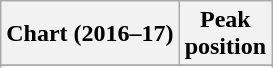<table class="wikitable sortable plainrowheaders" style="text-align:center">
<tr>
<th scope="col">Chart (2016–17)</th>
<th scope="col">Peak<br> position</th>
</tr>
<tr>
</tr>
<tr>
</tr>
</table>
